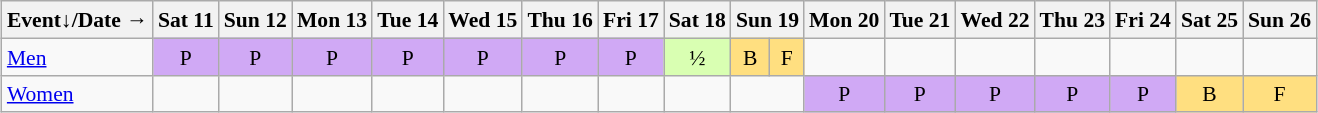<table class="wikitable" style="margin:0.5em auto; font-size:90%; line-height:1.25em;">
<tr style="text-align:center;">
<th>Event↓/Date →</th>
<th>Sat 11</th>
<th>Sun 12</th>
<th>Mon 13</th>
<th>Tue 14</th>
<th>Wed 15</th>
<th>Thu 16</th>
<th>Fri 17</th>
<th>Sat 18</th>
<th colspan=2>Sun 19</th>
<th>Mon 20</th>
<th>Tue 21</th>
<th>Wed 22</th>
<th>Thu 23</th>
<th>Fri 24</th>
<th>Sat 25</th>
<th>Sun 26</th>
</tr>
<tr style="text-align:center;">
<td style="text-align:left;"><a href='#'>Men</a></td>
<td style="background-color:#D0A9F5;">P</td>
<td style="background-color:#D0A9F5;">P</td>
<td style="background-color:#D0A9F5;">P</td>
<td style="background-color:#D0A9F5;">P</td>
<td style="background-color:#D0A9F5;">P</td>
<td style="background-color:#D0A9F5;">P</td>
<td style="background-color:#D0A9F5;">P</td>
<td style="background-color:#D9FFB2;">½</td>
<td style="background-color:#FFDF80;">B</td>
<td style="background-color:#FFDF80;">F</td>
<td></td>
<td></td>
<td></td>
<td></td>
<td></td>
<td></td>
<td></td>
</tr>
<tr style="text-align:center;">
<td style="text-align:left;"><a href='#'>Women</a></td>
<td></td>
<td></td>
<td></td>
<td></td>
<td></td>
<td></td>
<td></td>
<td></td>
<td colspan=2></td>
<td style="background-color:#D0A9F5;">P</td>
<td style="background-color:#D0A9F5;">P</td>
<td style="background-color:#D0A9F5;">P</td>
<td style="background-color:#D0A9F5;">P</td>
<td style="background-color:#D0A9F5;">P</td>
<td style="background-color:#FFDF80;">B</td>
<td style="background-color:#FFDF80;">F</td>
</tr>
</table>
